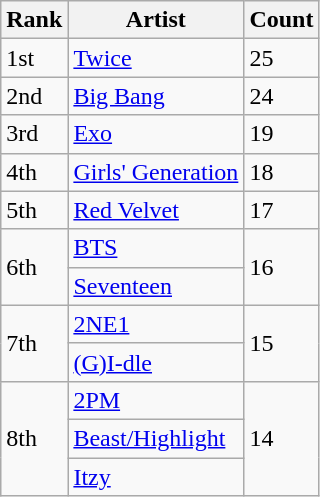<table class="wikitable">
<tr>
<th style=text-align:center>Rank</th>
<th style=text-align:center>Artist</th>
<th style=text-align:center>Count</th>
</tr>
<tr>
<td>1st</td>
<td><a href='#'>Twice</a></td>
<td>25</td>
</tr>
<tr>
<td>2nd</td>
<td><a href='#'>Big Bang</a></td>
<td>24</td>
</tr>
<tr>
<td>3rd</td>
<td><a href='#'>Exo</a></td>
<td>19</td>
</tr>
<tr>
<td>4th</td>
<td><a href='#'>Girls' Generation</a></td>
<td>18</td>
</tr>
<tr>
<td>5th</td>
<td><a href='#'>Red Velvet</a></td>
<td>17</td>
</tr>
<tr>
<td rowspan="2">6th</td>
<td><a href='#'>BTS</a></td>
<td rowspan="2">16</td>
</tr>
<tr>
<td><a href='#'>Seventeen</a></td>
</tr>
<tr>
<td rowspan="2">7th</td>
<td><a href='#'>2NE1</a></td>
<td rowspan="2">15</td>
</tr>
<tr>
<td><a href='#'>(G)I-dle</a></td>
</tr>
<tr>
<td rowspan="3">8th</td>
<td><a href='#'>2PM</a></td>
<td rowspan="3">14</td>
</tr>
<tr>
<td><a href='#'>Beast/Highlight</a></td>
</tr>
<tr>
<td><a href='#'>Itzy</a></td>
</tr>
</table>
